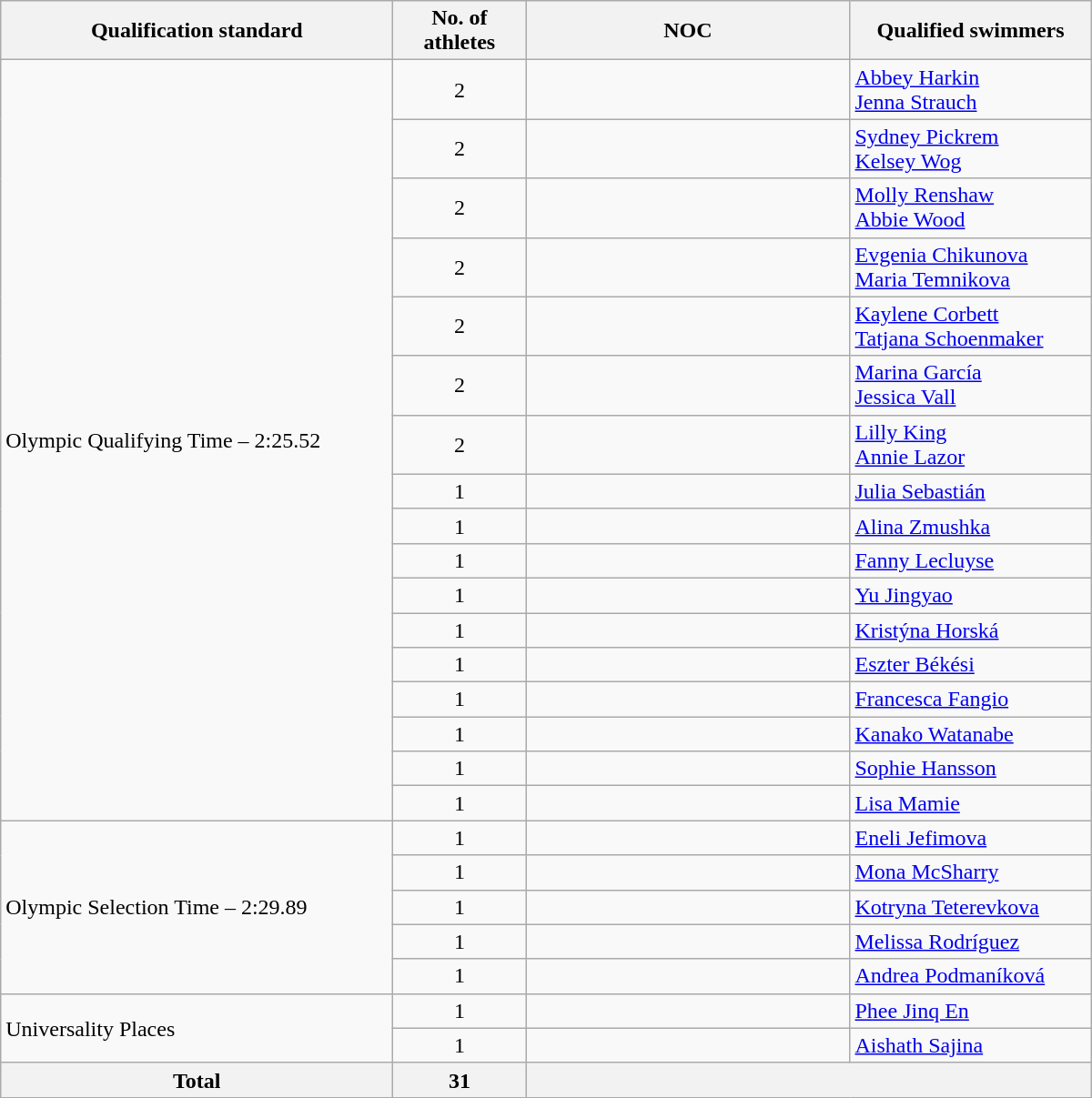<table class=wikitable style="text-align:left" width=800>
<tr>
<th>Qualification standard</th>
<th width=90>No. of athletes</th>
<th width=230>NOC</th>
<th>Qualified swimmers</th>
</tr>
<tr>
<td rowspan=17>Olympic Qualifying Time – 2:25.52</td>
<td align=center>2</td>
<td></td>
<td><a href='#'>Abbey Harkin</a><br><a href='#'>Jenna Strauch</a></td>
</tr>
<tr>
<td align=center>2</td>
<td></td>
<td><a href='#'>Sydney Pickrem</a><br><a href='#'>Kelsey Wog</a></td>
</tr>
<tr>
<td align=center>2</td>
<td></td>
<td><a href='#'>Molly Renshaw</a><br><a href='#'>Abbie Wood</a></td>
</tr>
<tr>
<td align=center>2</td>
<td></td>
<td><a href='#'>Evgenia Chikunova</a><br><a href='#'>Maria Temnikova</a></td>
</tr>
<tr>
<td align=center>2</td>
<td></td>
<td><a href='#'>Kaylene Corbett</a><br><a href='#'>Tatjana Schoenmaker</a></td>
</tr>
<tr>
<td align=center>2</td>
<td></td>
<td><a href='#'>Marina García</a><br><a href='#'>Jessica Vall</a></td>
</tr>
<tr>
<td align=center>2</td>
<td></td>
<td><a href='#'>Lilly King</a><br><a href='#'>Annie Lazor</a></td>
</tr>
<tr>
<td align=center>1</td>
<td></td>
<td><a href='#'>Julia Sebastián</a></td>
</tr>
<tr>
<td align=center>1</td>
<td></td>
<td><a href='#'>Alina Zmushka</a></td>
</tr>
<tr>
<td align=center>1</td>
<td></td>
<td><a href='#'>Fanny Lecluyse</a></td>
</tr>
<tr>
<td align=center>1</td>
<td></td>
<td><a href='#'>Yu Jingyao</a></td>
</tr>
<tr>
<td align=center>1</td>
<td></td>
<td><a href='#'>Kristýna Horská</a></td>
</tr>
<tr>
<td align=center>1</td>
<td></td>
<td><a href='#'>Eszter Békési</a></td>
</tr>
<tr>
<td align=center>1</td>
<td></td>
<td><a href='#'>Francesca Fangio</a></td>
</tr>
<tr>
<td align=center>1</td>
<td></td>
<td><a href='#'>Kanako Watanabe</a></td>
</tr>
<tr>
<td align=center>1</td>
<td></td>
<td><a href='#'>Sophie Hansson</a></td>
</tr>
<tr>
<td align=center>1</td>
<td></td>
<td><a href='#'>Lisa Mamie</a></td>
</tr>
<tr>
<td rowspan=5>Olympic Selection Time – 2:29.89</td>
<td align=center>1</td>
<td></td>
<td><a href='#'>Eneli Jefimova</a></td>
</tr>
<tr>
<td align=center>1</td>
<td></td>
<td><a href='#'>Mona McSharry</a></td>
</tr>
<tr>
<td align=center>1</td>
<td></td>
<td><a href='#'>Kotryna Teterevkova</a></td>
</tr>
<tr>
<td align=center>1</td>
<td></td>
<td><a href='#'>Melissa Rodríguez</a></td>
</tr>
<tr>
<td align=center>1</td>
<td></td>
<td><a href='#'>Andrea Podmaníková</a></td>
</tr>
<tr>
<td rowspan=2>Universality Places</td>
<td align=center>1</td>
<td></td>
<td><a href='#'>Phee Jinq En</a></td>
</tr>
<tr>
<td align=center>1</td>
<td></td>
<td><a href='#'>Aishath Sajina</a></td>
</tr>
<tr>
<th><strong>Total</strong></th>
<th>31</th>
<th colspan=2></th>
</tr>
</table>
